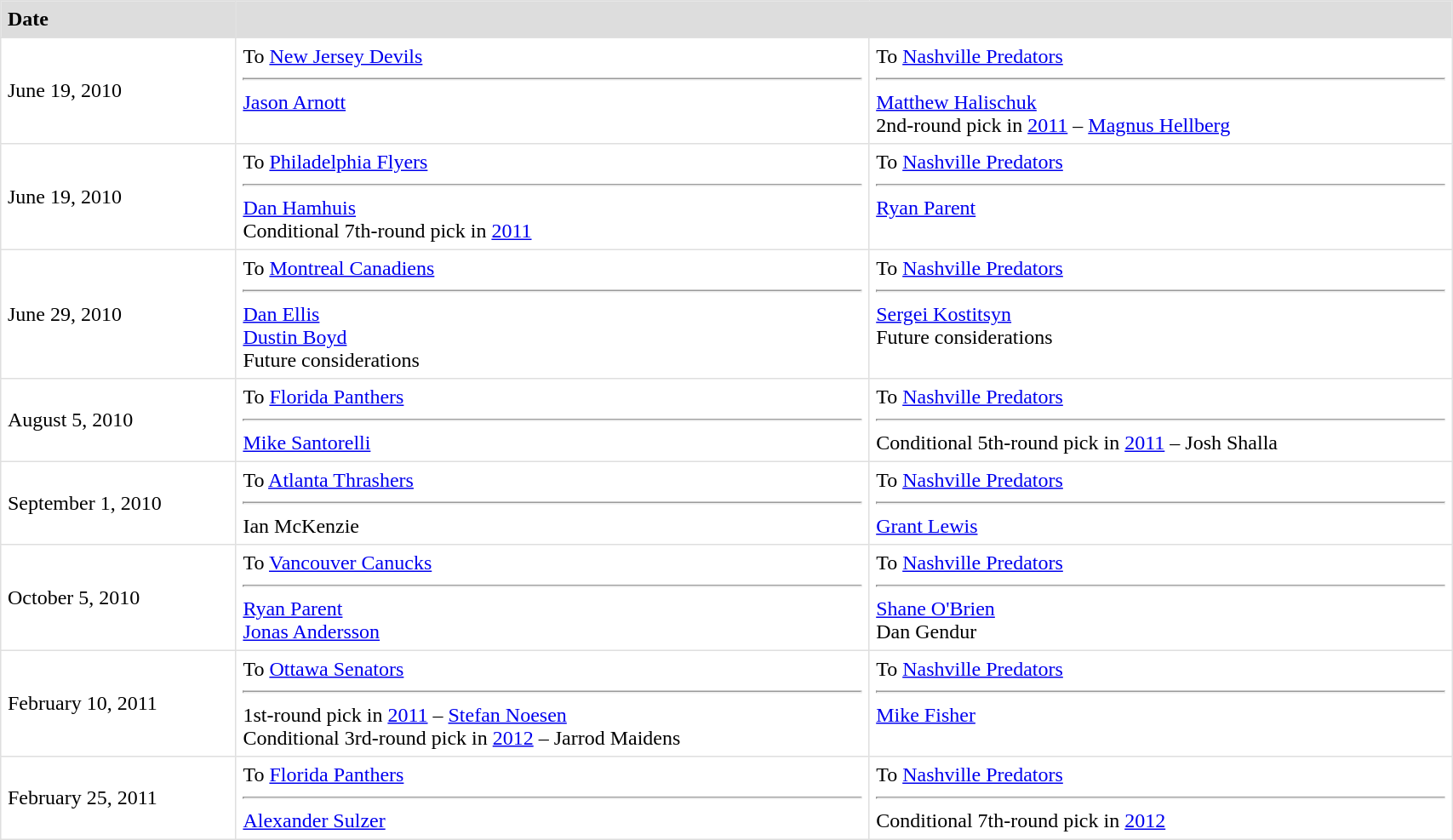<table border=1 style="border-collapse:collapse" bordercolor="#DFDFDF"  cellpadding="5" width=90%>
<tr bgcolor="#dddddd">
<td><strong>Date</strong></td>
<th colspan="2"></th>
</tr>
<tr>
<td>June 19, 2010</td>
<td valign="top">To <a href='#'>New Jersey Devils</a> <hr><a href='#'>Jason Arnott</a></td>
<td valign="top">To <a href='#'>Nashville Predators</a> <hr><a href='#'>Matthew Halischuk</a><br>2nd-round pick in <a href='#'>2011</a> – <a href='#'>Magnus Hellberg</a></td>
</tr>
<tr>
<td>June 19, 2010</td>
<td valign="top">To <a href='#'>Philadelphia Flyers</a> <hr><a href='#'>Dan Hamhuis</a><br>Conditional 7th-round pick in <a href='#'>2011</a></td>
<td valign="top">To <a href='#'>Nashville Predators</a> <hr><a href='#'>Ryan Parent</a></td>
</tr>
<tr>
<td>June 29, 2010</td>
<td valign="top">To <a href='#'>Montreal Canadiens</a> <hr><a href='#'>Dan Ellis</a><br><a href='#'>Dustin Boyd</a><br>Future considerations</td>
<td valign="top">To <a href='#'>Nashville Predators</a> <hr><a href='#'>Sergei Kostitsyn</a><br>Future considerations</td>
</tr>
<tr>
<td>August 5, 2010</td>
<td valign="top">To <a href='#'>Florida Panthers</a> <hr><a href='#'>Mike Santorelli</a></td>
<td valign="top">To <a href='#'>Nashville Predators</a> <hr>Conditional 5th-round pick in <a href='#'>2011</a> – Josh Shalla</td>
</tr>
<tr>
<td>September 1, 2010</td>
<td valign="top">To <a href='#'>Atlanta Thrashers</a> <hr>Ian McKenzie</td>
<td valign="top">To <a href='#'>Nashville Predators</a> <hr><a href='#'>Grant Lewis</a></td>
</tr>
<tr>
<td>October 5, 2010</td>
<td valign="top">To <a href='#'>Vancouver Canucks</a> <hr><a href='#'>Ryan Parent</a><br><a href='#'>Jonas Andersson</a></td>
<td valign="top">To <a href='#'>Nashville Predators</a> <hr><a href='#'>Shane O'Brien</a><br>Dan Gendur</td>
</tr>
<tr>
<td>February 10, 2011</td>
<td valign="top">To <a href='#'>Ottawa Senators</a> <hr>1st-round pick in <a href='#'>2011</a> – <a href='#'>Stefan Noesen</a><br>Conditional 3rd-round pick in <a href='#'>2012</a> – Jarrod Maidens</td>
<td valign="top">To <a href='#'>Nashville Predators</a> <hr><a href='#'>Mike Fisher</a></td>
</tr>
<tr>
<td>February 25, 2011</td>
<td valign="top">To <a href='#'>Florida Panthers</a> <hr><a href='#'>Alexander Sulzer</a></td>
<td valign="top">To <a href='#'>Nashville Predators</a> <hr>Conditional 7th-round pick in <a href='#'>2012</a></td>
</tr>
</table>
